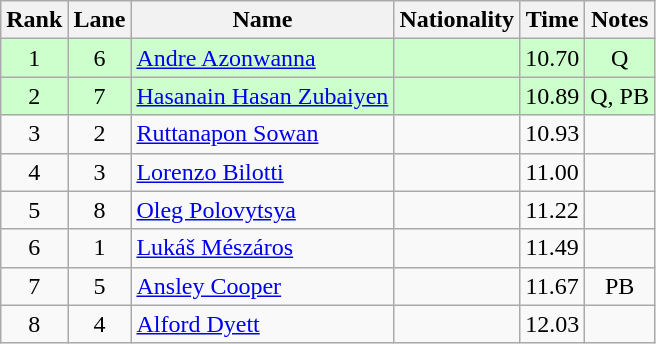<table class="wikitable sortable" style="text-align:center">
<tr>
<th>Rank</th>
<th>Lane</th>
<th>Name</th>
<th>Nationality</th>
<th>Time</th>
<th>Notes</th>
</tr>
<tr bgcolor=ccffcc>
<td align=center>1</td>
<td align=center>6</td>
<td align=left><a href='#'>Andre Azonwanna</a></td>
<td align=left></td>
<td>10.70</td>
<td>Q</td>
</tr>
<tr bgcolor=ccffcc>
<td align=center>2</td>
<td align=center>7</td>
<td align=left><a href='#'>Hasanain Hasan Zubaiyen</a></td>
<td align=left></td>
<td>10.89</td>
<td>Q, PB</td>
</tr>
<tr>
<td align=center>3</td>
<td align=center>2</td>
<td align=left><a href='#'>Ruttanapon Sowan</a></td>
<td align=left></td>
<td>10.93</td>
<td></td>
</tr>
<tr>
<td align=center>4</td>
<td align=center>3</td>
<td align=left><a href='#'>Lorenzo Bilotti</a></td>
<td align=left></td>
<td>11.00</td>
<td></td>
</tr>
<tr>
<td align=center>5</td>
<td align=center>8</td>
<td align=left><a href='#'>Oleg Polovytsya</a></td>
<td align=left></td>
<td>11.22</td>
<td></td>
</tr>
<tr>
<td align=center>6</td>
<td align=center>1</td>
<td align=left><a href='#'>Lukáš Mészáros</a></td>
<td align=left></td>
<td>11.49</td>
<td></td>
</tr>
<tr>
<td align=center>7</td>
<td align=center>5</td>
<td align=left><a href='#'>Ansley Cooper</a></td>
<td align=left></td>
<td>11.67</td>
<td>PB</td>
</tr>
<tr>
<td align=center>8</td>
<td align=center>4</td>
<td align=left><a href='#'>Alford Dyett</a></td>
<td align=left></td>
<td>12.03</td>
<td></td>
</tr>
</table>
